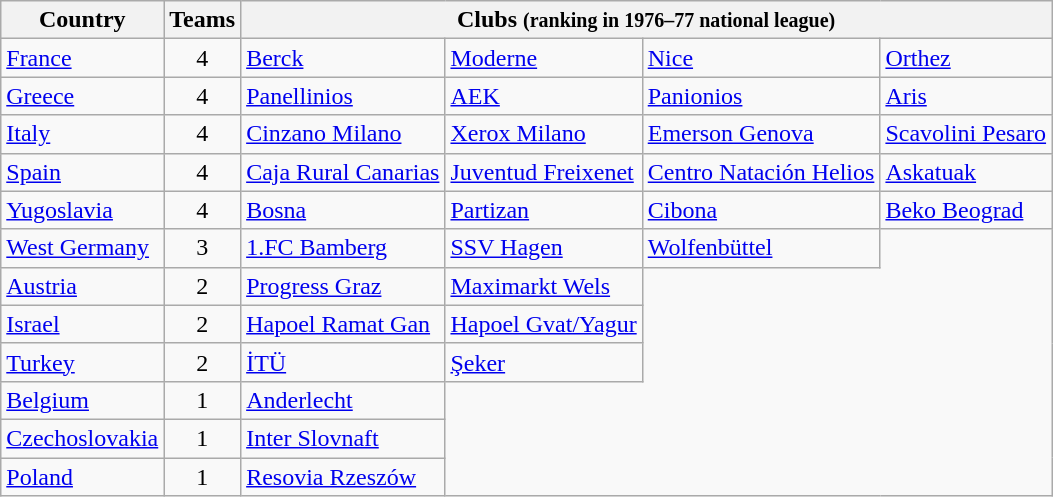<table class="wikitable" style="margin-left:0.5em;">
<tr>
<th>Country</th>
<th>Teams</th>
<th colspan=5>Clubs <small>(ranking in 1976–77 national league)</small></th>
</tr>
<tr>
<td> <a href='#'>France</a></td>
<td align=center>4</td>
<td><a href='#'>Berck</a></td>
<td><a href='#'>Moderne</a></td>
<td><a href='#'>Nice</a></td>
<td><a href='#'>Orthez</a></td>
</tr>
<tr>
<td> <a href='#'>Greece</a></td>
<td align=center>4</td>
<td><a href='#'>Panellinios</a></td>
<td><a href='#'>AEK</a></td>
<td><a href='#'>Panionios</a></td>
<td><a href='#'>Aris</a></td>
</tr>
<tr>
<td> <a href='#'>Italy</a></td>
<td align=center>4</td>
<td><a href='#'>Cinzano Milano</a></td>
<td><a href='#'>Xerox Milano</a></td>
<td><a href='#'>Emerson Genova</a></td>
<td><a href='#'>Scavolini Pesaro</a></td>
</tr>
<tr>
<td> <a href='#'>Spain</a></td>
<td align=center>4</td>
<td><a href='#'>Caja Rural Canarias</a></td>
<td><a href='#'>Juventud Freixenet</a></td>
<td><a href='#'>Centro Natación Helios</a></td>
<td><a href='#'>Askatuak</a></td>
</tr>
<tr>
<td> <a href='#'>Yugoslavia</a></td>
<td align=center>4</td>
<td><a href='#'>Bosna</a></td>
<td><a href='#'>Partizan</a></td>
<td><a href='#'>Cibona</a></td>
<td><a href='#'>Beko Beograd</a></td>
</tr>
<tr>
<td> <a href='#'>West Germany</a></td>
<td align=center>3</td>
<td><a href='#'>1.FC Bamberg</a></td>
<td><a href='#'>SSV Hagen</a></td>
<td><a href='#'>Wolfenbüttel</a></td>
</tr>
<tr>
<td> <a href='#'>Austria</a></td>
<td align=center>2</td>
<td><a href='#'>Progress Graz</a></td>
<td><a href='#'>Maximarkt Wels</a></td>
</tr>
<tr>
<td> <a href='#'>Israel</a></td>
<td align=center>2</td>
<td><a href='#'>Hapoel Ramat Gan</a></td>
<td><a href='#'>Hapoel Gvat/Yagur</a></td>
</tr>
<tr>
<td> <a href='#'>Turkey</a></td>
<td align=center>2</td>
<td><a href='#'>İTÜ</a></td>
<td><a href='#'>Şeker</a></td>
</tr>
<tr>
<td> <a href='#'>Belgium</a></td>
<td align=center>1</td>
<td><a href='#'>Anderlecht</a></td>
</tr>
<tr>
<td> <a href='#'>Czechoslovakia</a></td>
<td align=center>1</td>
<td><a href='#'>Inter Slovnaft</a></td>
</tr>
<tr>
<td> <a href='#'>Poland</a></td>
<td align=center>1</td>
<td><a href='#'>Resovia Rzeszów</a></td>
</tr>
</table>
